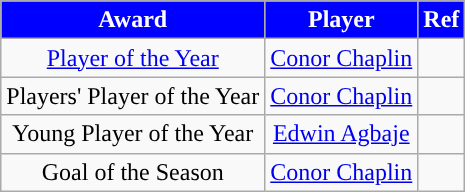<table class="wikitable" style="text-align:center">
<tr>
<th style="background:blue; color:white; width=0%">Award</th>
<th style="background:blue; color:white; width=0%">Player</th>
<th style="background:blue; color:white; width=0%">Ref</th>
</tr>
<tr>
<td><a href='#'>Player of the Year</a></td>
<td> <a href='#'>Conor Chaplin</a></td>
<td></td>
</tr>
<tr>
<td>Players' Player of the Year</td>
<td> <a href='#'>Conor Chaplin</a></td>
<td></td>
</tr>
<tr>
<td>Young Player of the Year</td>
<td> <a href='#'>Edwin Agbaje</a></td>
<td></td>
</tr>
<tr>
<td>Goal of the Season</td>
<td> <a href='#'>Conor Chaplin</a></td>
<td></td>
</tr>
</table>
